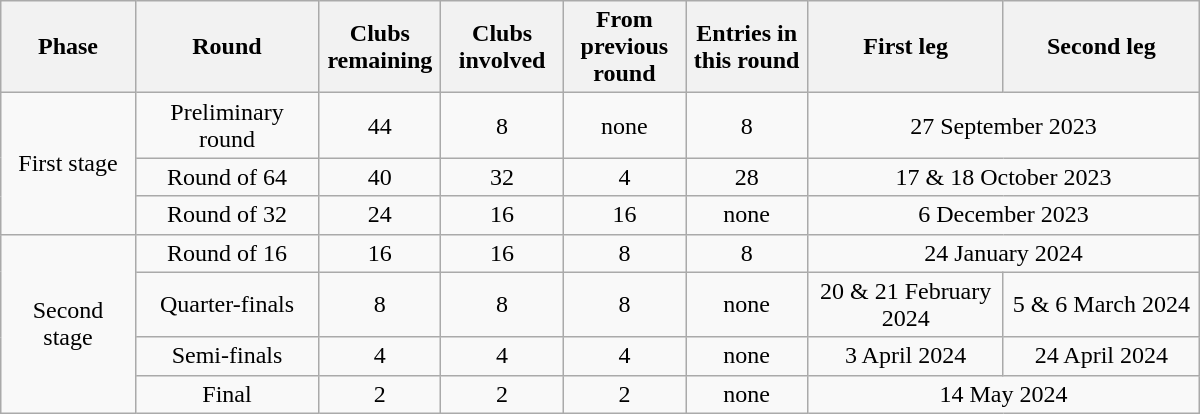<table class="wikitable" style="text-align: center; font-size: 100%; width: 800px;">
<tr>
<th width=11%>Phase</th>
<th width=15%>Round</th>
<th width=10%>Clubs remaining</th>
<th width=10%>Clubs involved</th>
<th width=10%>From previous round</th>
<th width=10%>Entries in this round</th>
<th width=16%>First leg</th>
<th width=16%>Second leg</th>
</tr>
<tr>
<td rowspan=3 align=center>First stage</td>
<td align="center">Preliminary round</td>
<td align=center>44</td>
<td align=center>8</td>
<td align=center>none</td>
<td align=center>8</td>
<td colspan=2 align=center>27 September 2023</td>
</tr>
<tr>
<td align=center>Round of 64</td>
<td align=center>40</td>
<td align=center>32</td>
<td align=center>4</td>
<td align=center>28</td>
<td colspan=2 align=center>17 & 18 October 2023</td>
</tr>
<tr>
<td align=center>Round of 32</td>
<td align=center>24</td>
<td align=center>16</td>
<td align=center>16</td>
<td align=center>none</td>
<td colspan=2 align=center>6 December 2023</td>
</tr>
<tr>
<td rowspan=4 align=center>Second stage</td>
<td align=center>Round of 16</td>
<td align=center>16</td>
<td align=center>16</td>
<td align=center>8</td>
<td align=center>8</td>
<td colspan=2 align=center>24 January 2024</td>
</tr>
<tr>
<td align=center>Quarter-finals</td>
<td align=center>8</td>
<td align=center>8</td>
<td align=center>8</td>
<td align=center>none</td>
<td align=center>20 & 21 February 2024</td>
<td align=center>5 & 6 March 2024</td>
</tr>
<tr>
<td align=center>Semi-finals</td>
<td align=center>4</td>
<td align=center>4</td>
<td align=center>4</td>
<td align=center>none</td>
<td align=center>3 April 2024</td>
<td align=center>24 April 2024</td>
</tr>
<tr>
<td align=center>Final</td>
<td align=center>2</td>
<td align=center>2</td>
<td align=center>2</td>
<td align=center>none</td>
<td colspan=2 align=center>14 May 2024</td>
</tr>
</table>
